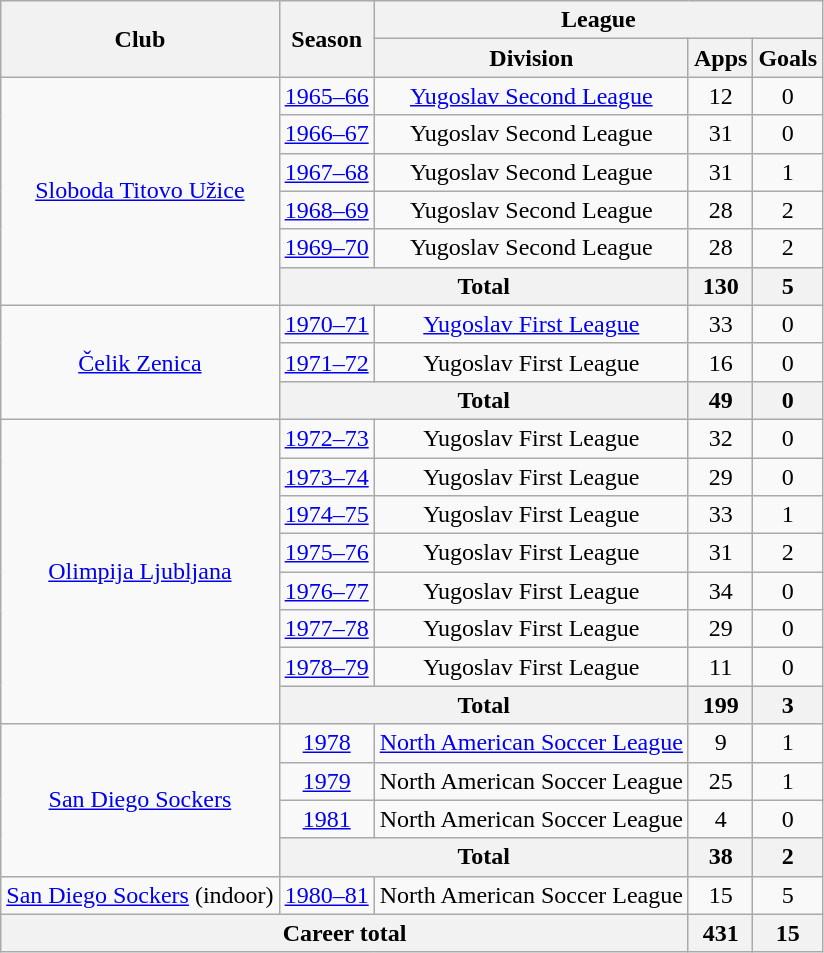<table class="wikitable" style="text-align:center">
<tr>
<th rowspan="2">Club</th>
<th rowspan="2">Season</th>
<th colspan="3">League</th>
</tr>
<tr>
<th>Division</th>
<th>Apps</th>
<th>Goals</th>
</tr>
<tr>
<td rowspan="6"><a href='#'>Sloboda Titovo Užice</a></td>
<td><a href='#'>1965–66</a></td>
<td><a href='#'>Yugoslav Second League</a></td>
<td>12</td>
<td>0</td>
</tr>
<tr>
<td><a href='#'>1966–67</a></td>
<td>Yugoslav Second League</td>
<td>31</td>
<td>0</td>
</tr>
<tr>
<td><a href='#'>1967–68</a></td>
<td>Yugoslav Second League</td>
<td>31</td>
<td>1</td>
</tr>
<tr>
<td><a href='#'>1968–69</a></td>
<td>Yugoslav Second League</td>
<td>28</td>
<td>2</td>
</tr>
<tr>
<td><a href='#'>1969–70</a></td>
<td>Yugoslav Second League</td>
<td>28</td>
<td>2</td>
</tr>
<tr>
<th colspan="2">Total</th>
<th>130</th>
<th>5</th>
</tr>
<tr>
<td rowspan="3"><a href='#'>Čelik Zenica</a></td>
<td><a href='#'>1970–71</a></td>
<td><a href='#'>Yugoslav First League</a></td>
<td>33</td>
<td>0</td>
</tr>
<tr>
<td><a href='#'>1971–72</a></td>
<td>Yugoslav First League</td>
<td>16</td>
<td>0</td>
</tr>
<tr>
<th colspan="2">Total</th>
<th>49</th>
<th>0</th>
</tr>
<tr>
<td rowspan="8"><a href='#'>Olimpija Ljubljana</a></td>
<td><a href='#'>1972–73</a></td>
<td>Yugoslav First League</td>
<td>32</td>
<td>0</td>
</tr>
<tr>
<td><a href='#'>1973–74</a></td>
<td>Yugoslav First League</td>
<td>29</td>
<td>0</td>
</tr>
<tr>
<td><a href='#'>1974–75</a></td>
<td>Yugoslav First League</td>
<td>33</td>
<td>1</td>
</tr>
<tr>
<td><a href='#'>1975–76</a></td>
<td>Yugoslav First League</td>
<td>31</td>
<td>2</td>
</tr>
<tr>
<td><a href='#'>1976–77</a></td>
<td>Yugoslav First League</td>
<td>34</td>
<td>0</td>
</tr>
<tr>
<td><a href='#'>1977–78</a></td>
<td>Yugoslav First League</td>
<td>29</td>
<td>0</td>
</tr>
<tr>
<td><a href='#'>1978–79</a></td>
<td>Yugoslav First League</td>
<td>11</td>
<td>0</td>
</tr>
<tr>
<th colspan="2">Total</th>
<th>199</th>
<th>3</th>
</tr>
<tr>
<td rowspan="4"><a href='#'>San Diego Sockers</a></td>
<td><a href='#'>1978</a></td>
<td><a href='#'>North American Soccer League</a></td>
<td>9</td>
<td>1</td>
</tr>
<tr>
<td><a href='#'>1979</a></td>
<td>North American Soccer League</td>
<td>25</td>
<td>1</td>
</tr>
<tr>
<td><a href='#'>1981</a></td>
<td>North American Soccer League</td>
<td>4</td>
<td>0</td>
</tr>
<tr>
<th colspan="2">Total</th>
<th>38</th>
<th>2</th>
</tr>
<tr>
<td><a href='#'>San Diego Sockers</a> (indoor)</td>
<td><a href='#'>1980–81</a></td>
<td>North American Soccer League</td>
<td>15</td>
<td>5</td>
</tr>
<tr>
<th colspan="3">Career total</th>
<th>431</th>
<th>15</th>
</tr>
</table>
